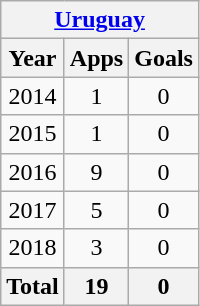<table class="wikitable" style="text-align:center">
<tr>
<th colspan=3><a href='#'>Uruguay</a></th>
</tr>
<tr>
<th>Year</th>
<th>Apps</th>
<th>Goals</th>
</tr>
<tr>
<td>2014</td>
<td>1</td>
<td>0</td>
</tr>
<tr>
<td>2015</td>
<td>1</td>
<td>0</td>
</tr>
<tr>
<td>2016</td>
<td>9</td>
<td>0</td>
</tr>
<tr>
<td>2017</td>
<td>5</td>
<td>0</td>
</tr>
<tr>
<td>2018</td>
<td>3</td>
<td>0</td>
</tr>
<tr>
<th>Total</th>
<th>19</th>
<th>0</th>
</tr>
</table>
